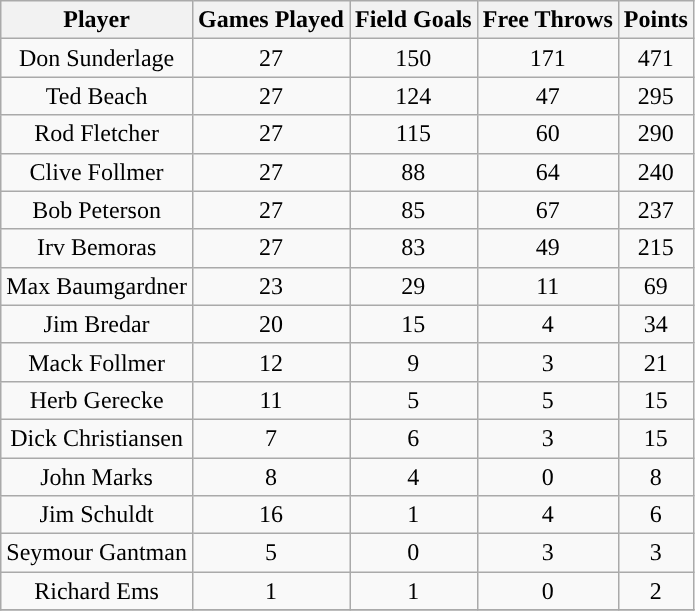<table class="wikitable sortable" style="text-align:center">
<tr>
<th>Player</th>
<th>Games Played</th>
<th>Field Goals</th>
<th>Free Throws</th>
<th>Points</th>
</tr>
<tr>
<td>Don Sunderlage</td>
<td>27</td>
<td>150</td>
<td>171</td>
<td>471</td>
</tr>
<tr>
<td>Ted Beach</td>
<td>27</td>
<td>124</td>
<td>47</td>
<td>295</td>
</tr>
<tr>
<td>Rod Fletcher</td>
<td>27</td>
<td>115</td>
<td>60</td>
<td>290</td>
</tr>
<tr>
<td>Clive Follmer</td>
<td>27</td>
<td>88</td>
<td>64</td>
<td>240</td>
</tr>
<tr>
<td>Bob Peterson</td>
<td>27</td>
<td>85</td>
<td>67</td>
<td>237</td>
</tr>
<tr>
<td>Irv Bemoras</td>
<td>27</td>
<td>83</td>
<td>49</td>
<td>215</td>
</tr>
<tr>
<td>Max Baumgardner</td>
<td>23</td>
<td>29</td>
<td>11</td>
<td>69</td>
</tr>
<tr>
<td>Jim Bredar</td>
<td>20</td>
<td>15</td>
<td>4</td>
<td>34</td>
</tr>
<tr>
<td>Mack Follmer</td>
<td>12</td>
<td>9</td>
<td>3</td>
<td>21</td>
</tr>
<tr>
<td>Herb Gerecke</td>
<td>11</td>
<td>5</td>
<td>5</td>
<td>15</td>
</tr>
<tr>
<td>Dick Christiansen</td>
<td>7</td>
<td>6</td>
<td>3</td>
<td>15</td>
</tr>
<tr>
<td>John Marks</td>
<td>8</td>
<td>4</td>
<td>0</td>
<td>8</td>
</tr>
<tr>
<td>Jim Schuldt</td>
<td>16</td>
<td>1</td>
<td>4</td>
<td>6</td>
</tr>
<tr>
<td>Seymour Gantman</td>
<td>5</td>
<td>0</td>
<td>3</td>
<td>3</td>
</tr>
<tr>
<td>Richard Ems</td>
<td>1</td>
<td>1</td>
<td>0</td>
<td>2</td>
</tr>
<tr>
</tr>
</table>
